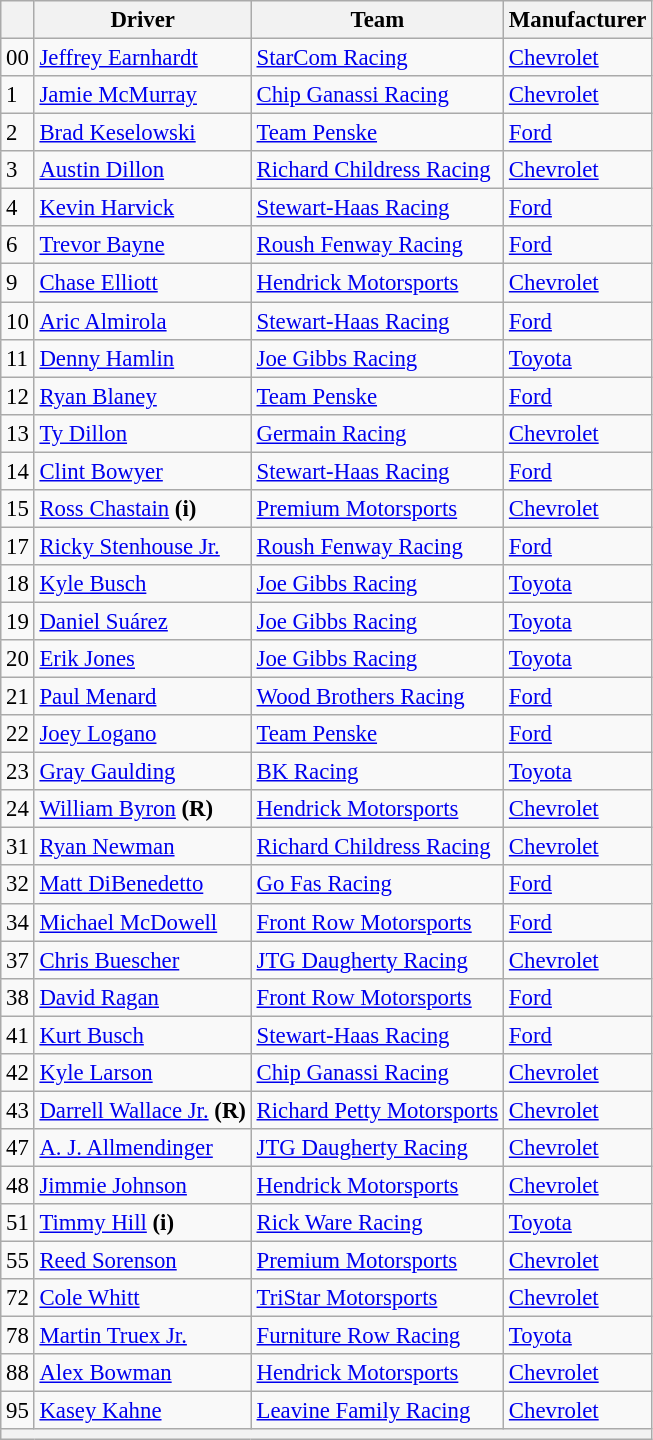<table class="wikitable" style="font-size:95%">
<tr>
<th></th>
<th>Driver</th>
<th>Team</th>
<th>Manufacturer</th>
</tr>
<tr>
<td>00</td>
<td><a href='#'>Jeffrey Earnhardt</a></td>
<td><a href='#'>StarCom Racing</a></td>
<td><a href='#'>Chevrolet</a></td>
</tr>
<tr>
<td>1</td>
<td><a href='#'>Jamie McMurray</a></td>
<td><a href='#'>Chip Ganassi Racing</a></td>
<td><a href='#'>Chevrolet</a></td>
</tr>
<tr>
<td>2</td>
<td><a href='#'>Brad Keselowski</a></td>
<td><a href='#'>Team Penske</a></td>
<td><a href='#'>Ford</a></td>
</tr>
<tr>
<td>3</td>
<td><a href='#'>Austin Dillon</a></td>
<td><a href='#'>Richard Childress Racing</a></td>
<td><a href='#'>Chevrolet</a></td>
</tr>
<tr>
<td>4</td>
<td><a href='#'>Kevin Harvick</a></td>
<td><a href='#'>Stewart-Haas Racing</a></td>
<td><a href='#'>Ford</a></td>
</tr>
<tr>
<td>6</td>
<td><a href='#'>Trevor Bayne</a></td>
<td><a href='#'>Roush Fenway Racing</a></td>
<td><a href='#'>Ford</a></td>
</tr>
<tr>
<td>9</td>
<td><a href='#'>Chase Elliott</a></td>
<td><a href='#'>Hendrick Motorsports</a></td>
<td><a href='#'>Chevrolet</a></td>
</tr>
<tr>
<td>10</td>
<td><a href='#'>Aric Almirola</a></td>
<td><a href='#'>Stewart-Haas Racing</a></td>
<td><a href='#'>Ford</a></td>
</tr>
<tr>
<td>11</td>
<td><a href='#'>Denny Hamlin</a></td>
<td><a href='#'>Joe Gibbs Racing</a></td>
<td><a href='#'>Toyota</a></td>
</tr>
<tr>
<td>12</td>
<td><a href='#'>Ryan Blaney</a></td>
<td><a href='#'>Team Penske</a></td>
<td><a href='#'>Ford</a></td>
</tr>
<tr>
<td>13</td>
<td><a href='#'>Ty Dillon</a></td>
<td><a href='#'>Germain Racing</a></td>
<td><a href='#'>Chevrolet</a></td>
</tr>
<tr>
<td>14</td>
<td><a href='#'>Clint Bowyer</a></td>
<td><a href='#'>Stewart-Haas Racing</a></td>
<td><a href='#'>Ford</a></td>
</tr>
<tr>
<td>15</td>
<td><a href='#'>Ross Chastain</a> <strong>(i)</strong></td>
<td><a href='#'>Premium Motorsports</a></td>
<td><a href='#'>Chevrolet</a></td>
</tr>
<tr>
<td>17</td>
<td><a href='#'>Ricky Stenhouse Jr.</a></td>
<td><a href='#'>Roush Fenway Racing</a></td>
<td><a href='#'>Ford</a></td>
</tr>
<tr>
<td>18</td>
<td><a href='#'>Kyle Busch</a></td>
<td><a href='#'>Joe Gibbs Racing</a></td>
<td><a href='#'>Toyota</a></td>
</tr>
<tr>
<td>19</td>
<td><a href='#'>Daniel Suárez</a></td>
<td><a href='#'>Joe Gibbs Racing</a></td>
<td><a href='#'>Toyota</a></td>
</tr>
<tr>
<td>20</td>
<td><a href='#'>Erik Jones</a></td>
<td><a href='#'>Joe Gibbs Racing</a></td>
<td><a href='#'>Toyota</a></td>
</tr>
<tr>
<td>21</td>
<td><a href='#'>Paul Menard</a></td>
<td><a href='#'>Wood Brothers Racing</a></td>
<td><a href='#'>Ford</a></td>
</tr>
<tr>
<td>22</td>
<td><a href='#'>Joey Logano</a></td>
<td><a href='#'>Team Penske</a></td>
<td><a href='#'>Ford</a></td>
</tr>
<tr>
<td>23</td>
<td><a href='#'>Gray Gaulding</a></td>
<td><a href='#'>BK Racing</a></td>
<td><a href='#'>Toyota</a></td>
</tr>
<tr>
<td>24</td>
<td><a href='#'>William Byron</a> <strong>(R)</strong></td>
<td><a href='#'>Hendrick Motorsports</a></td>
<td><a href='#'>Chevrolet</a></td>
</tr>
<tr>
<td>31</td>
<td><a href='#'>Ryan Newman</a></td>
<td><a href='#'>Richard Childress Racing</a></td>
<td><a href='#'>Chevrolet</a></td>
</tr>
<tr>
<td>32</td>
<td><a href='#'>Matt DiBenedetto</a></td>
<td><a href='#'>Go Fas Racing</a></td>
<td><a href='#'>Ford</a></td>
</tr>
<tr>
<td>34</td>
<td><a href='#'>Michael McDowell</a></td>
<td><a href='#'>Front Row Motorsports</a></td>
<td><a href='#'>Ford</a></td>
</tr>
<tr>
<td>37</td>
<td><a href='#'>Chris Buescher</a></td>
<td><a href='#'>JTG Daugherty Racing</a></td>
<td><a href='#'>Chevrolet</a></td>
</tr>
<tr>
<td>38</td>
<td><a href='#'>David Ragan</a></td>
<td><a href='#'>Front Row Motorsports</a></td>
<td><a href='#'>Ford</a></td>
</tr>
<tr>
<td>41</td>
<td><a href='#'>Kurt Busch</a></td>
<td><a href='#'>Stewart-Haas Racing</a></td>
<td><a href='#'>Ford</a></td>
</tr>
<tr>
<td>42</td>
<td><a href='#'>Kyle Larson</a></td>
<td><a href='#'>Chip Ganassi Racing</a></td>
<td><a href='#'>Chevrolet</a></td>
</tr>
<tr>
<td>43</td>
<td><a href='#'>Darrell Wallace Jr.</a> <strong>(R)</strong></td>
<td><a href='#'>Richard Petty Motorsports</a></td>
<td><a href='#'>Chevrolet</a></td>
</tr>
<tr>
<td>47</td>
<td><a href='#'>A. J. Allmendinger</a></td>
<td><a href='#'>JTG Daugherty Racing</a></td>
<td><a href='#'>Chevrolet</a></td>
</tr>
<tr>
<td>48</td>
<td><a href='#'>Jimmie Johnson</a></td>
<td><a href='#'>Hendrick Motorsports</a></td>
<td><a href='#'>Chevrolet</a></td>
</tr>
<tr>
<td>51</td>
<td><a href='#'>Timmy Hill</a> <strong>(i)</strong></td>
<td><a href='#'>Rick Ware Racing</a></td>
<td><a href='#'>Toyota</a></td>
</tr>
<tr>
<td>55</td>
<td><a href='#'>Reed Sorenson</a></td>
<td><a href='#'>Premium Motorsports</a></td>
<td><a href='#'>Chevrolet</a></td>
</tr>
<tr>
<td>72</td>
<td><a href='#'>Cole Whitt</a></td>
<td><a href='#'>TriStar Motorsports</a></td>
<td><a href='#'>Chevrolet</a></td>
</tr>
<tr>
<td>78</td>
<td><a href='#'>Martin Truex Jr.</a></td>
<td><a href='#'>Furniture Row Racing</a></td>
<td><a href='#'>Toyota</a></td>
</tr>
<tr>
<td>88</td>
<td><a href='#'>Alex Bowman</a></td>
<td><a href='#'>Hendrick Motorsports</a></td>
<td><a href='#'>Chevrolet</a></td>
</tr>
<tr>
<td>95</td>
<td><a href='#'>Kasey Kahne</a></td>
<td><a href='#'>Leavine Family Racing</a></td>
<td><a href='#'>Chevrolet</a></td>
</tr>
<tr>
<th colspan="4"></th>
</tr>
</table>
